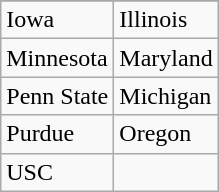<table class="wikitable">
<tr>
</tr>
<tr>
<td>Iowa</td>
<td>Illinois</td>
</tr>
<tr>
<td>Minnesota</td>
<td>Maryland</td>
</tr>
<tr>
<td>Penn State</td>
<td>Michigan</td>
</tr>
<tr>
<td>Purdue</td>
<td>Oregon</td>
</tr>
<tr>
<td>USC</td>
<td></td>
</tr>
</table>
